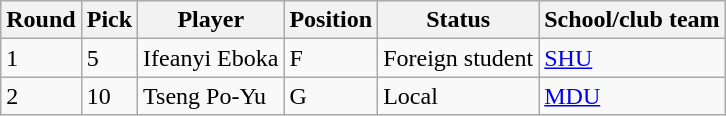<table class="wikitable">
<tr>
<th>Round</th>
<th>Pick</th>
<th>Player</th>
<th>Position</th>
<th>Status</th>
<th>School/club team</th>
</tr>
<tr>
<td>1</td>
<td>5</td>
<td>Ifeanyi Eboka</td>
<td>F</td>
<td>Foreign student</td>
<td><a href='#'>SHU</a></td>
</tr>
<tr>
<td>2</td>
<td>10</td>
<td>Tseng Po-Yu</td>
<td>G</td>
<td>Local</td>
<td><a href='#'>MDU</a></td>
</tr>
</table>
